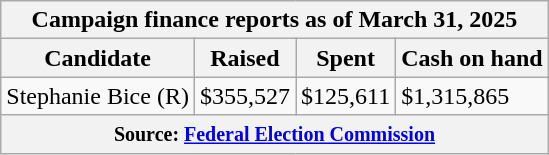<table class="wikitable sortable">
<tr>
<th colspan=4>Campaign finance reports as of March 31, 2025</th>
</tr>
<tr style="text-align:center;">
<th>Candidate</th>
<th>Raised</th>
<th>Spent</th>
<th>Cash on hand</th>
</tr>
<tr>
<td>Stephanie Bice (R)</td>
<td>$355,527</td>
<td>$125,611</td>
<td>$1,315,865</td>
</tr>
<tr>
<th colspan="4"><small>Source: <a href='#'>Federal Election Commission</a></small></th>
</tr>
</table>
